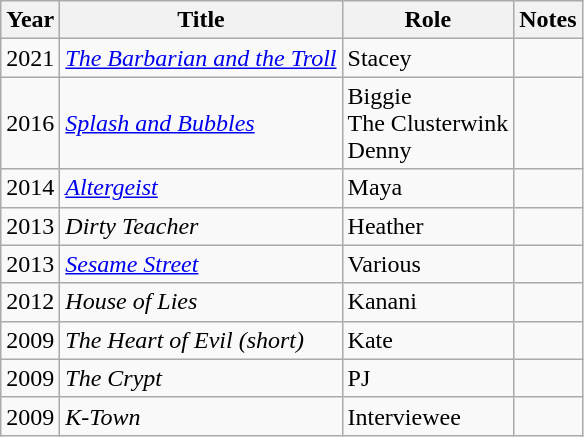<table class="wikitable">
<tr>
<th>Year</th>
<th>Title</th>
<th>Role</th>
<th>Notes</th>
</tr>
<tr>
<td>2021</td>
<td><em><a href='#'>The Barbarian and the Troll</a></em></td>
<td>Stacey</td>
<td></td>
</tr>
<tr>
<td>2016</td>
<td><em><a href='#'>Splash and Bubbles</a></em></td>
<td>Biggie<br>The Clusterwink<br>Denny</td>
<td></td>
</tr>
<tr>
<td>2014</td>
<td><em><a href='#'>Altergeist</a></em></td>
<td>Maya</td>
<td></td>
</tr>
<tr>
<td>2013</td>
<td><em>Dirty Teacher</em></td>
<td>Heather</td>
<td></td>
</tr>
<tr>
<td>2013</td>
<td><em><a href='#'>Sesame Street</a></em></td>
<td>Various</td>
<td></td>
</tr>
<tr>
<td>2012</td>
<td><em>House of Lies</em></td>
<td>Kanani</td>
<td></td>
</tr>
<tr>
<td>2009</td>
<td><em>The Heart of Evil (short)</em></td>
<td>Kate</td>
<td></td>
</tr>
<tr>
<td>2009</td>
<td><em>The Crypt</em></td>
<td>PJ</td>
<td></td>
</tr>
<tr>
<td>2009</td>
<td><em>K-Town</em></td>
<td>Interviewee</td>
<td></td>
</tr>
</table>
